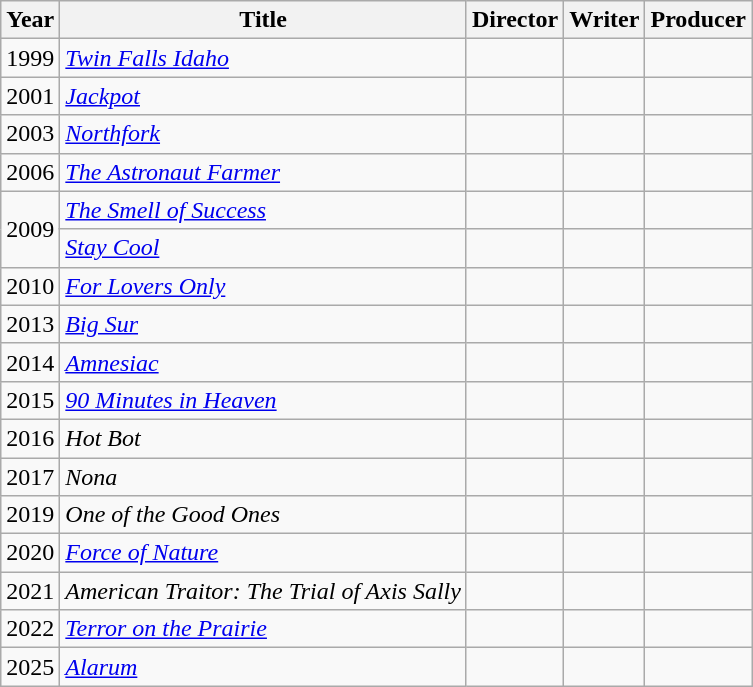<table class="wikitable">
<tr>
<th>Year</th>
<th>Title</th>
<th>Director</th>
<th>Writer</th>
<th>Producer</th>
</tr>
<tr>
<td>1999</td>
<td><em><a href='#'>Twin Falls Idaho</a></em></td>
<td></td>
<td></td>
<td></td>
</tr>
<tr>
<td>2001</td>
<td><em><a href='#'>Jackpot</a></em></td>
<td></td>
<td></td>
<td></td>
</tr>
<tr>
<td>2003</td>
<td><em><a href='#'>Northfork</a></em></td>
<td></td>
<td></td>
<td></td>
</tr>
<tr>
<td>2006</td>
<td><em><a href='#'>The Astronaut Farmer</a></em></td>
<td></td>
<td></td>
<td></td>
</tr>
<tr>
<td rowspan=2>2009</td>
<td><em><a href='#'>The Smell of Success</a></em></td>
<td></td>
<td></td>
<td></td>
</tr>
<tr>
<td><em><a href='#'>Stay Cool</a></em></td>
<td></td>
<td></td>
<td></td>
</tr>
<tr>
<td>2010</td>
<td><em><a href='#'>For Lovers Only</a></em></td>
<td></td>
<td></td>
<td></td>
</tr>
<tr>
<td>2013</td>
<td><em><a href='#'>Big Sur</a></em></td>
<td></td>
<td></td>
<td></td>
</tr>
<tr>
<td>2014</td>
<td><em><a href='#'>Amnesiac</a></em></td>
<td></td>
<td></td>
<td></td>
</tr>
<tr>
<td>2015</td>
<td><em><a href='#'>90 Minutes in Heaven</a></em></td>
<td></td>
<td></td>
<td></td>
</tr>
<tr>
<td>2016</td>
<td><em>Hot Bot</em></td>
<td></td>
<td></td>
<td></td>
</tr>
<tr>
<td>2017</td>
<td><em>Nona</em></td>
<td></td>
<td></td>
<td></td>
</tr>
<tr>
<td>2019</td>
<td><em>One of the Good Ones</em></td>
<td></td>
<td></td>
<td></td>
</tr>
<tr>
<td>2020</td>
<td><em><a href='#'>Force of Nature</a></em></td>
<td></td>
<td></td>
<td></td>
</tr>
<tr>
<td>2021</td>
<td><em>American Traitor: The Trial of Axis Sally</em></td>
<td></td>
<td></td>
<td></td>
</tr>
<tr>
<td>2022</td>
<td><em><a href='#'>Terror on the Prairie</a></em></td>
<td></td>
<td></td>
<td></td>
</tr>
<tr>
<td>2025</td>
<td><em><a href='#'>Alarum</a></em></td>
<td></td>
<td></td>
<td></td>
</tr>
</table>
